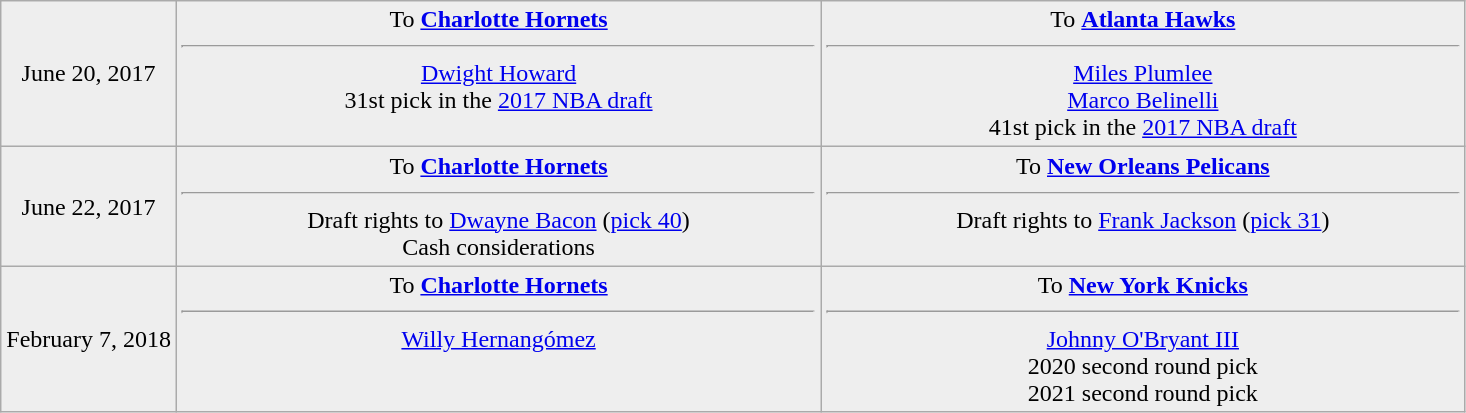<table class="wikitable sortable sortable" style="text-align: center">
<tr style="background:#eee;">
<td style="width:12%">June 20, 2017</td>
<td style="width:44%; vertical-align:top;">To <strong><a href='#'>Charlotte Hornets</a></strong><hr><a href='#'>Dwight Howard</a><br>31st pick in the <a href='#'>2017 NBA draft</a></td>
<td style="width:44%; vertical-align:top;">To <strong><a href='#'>Atlanta Hawks</a></strong><hr><a href='#'>Miles Plumlee</a><br><a href='#'>Marco Belinelli</a><br>41st pick in the <a href='#'>2017 NBA draft</a></td>
</tr>
<tr bgcolor="eeeeee">
<td style="width:12%">June 22, 2017</td>
<td style="width:44%" valign="top">To <strong><a href='#'>Charlotte Hornets</a></strong><hr>Draft rights to <a href='#'>Dwayne Bacon</a> (<a href='#'>pick 40</a>)<br>Cash considerations</td>
<td style="width:44%" valign="top">To <strong><a href='#'>New Orleans Pelicans</a></strong><hr>Draft rights to <a href='#'>Frank Jackson</a> (<a href='#'>pick 31</a>)</td>
</tr>
<tr bgcolor="eeeeee">
<td style="width:12%">February 7, 2018</td>
<td style="width:44%" valign="top">To <strong><a href='#'>Charlotte Hornets</a></strong><hr><a href='#'>Willy Hernangómez</a></td>
<td style="width:44%" valign="top">To <strong><a href='#'>New York Knicks</a></strong><hr><a href='#'>Johnny O'Bryant III</a><br>2020 second round pick<br>2021 second round pick</td>
</tr>
</table>
